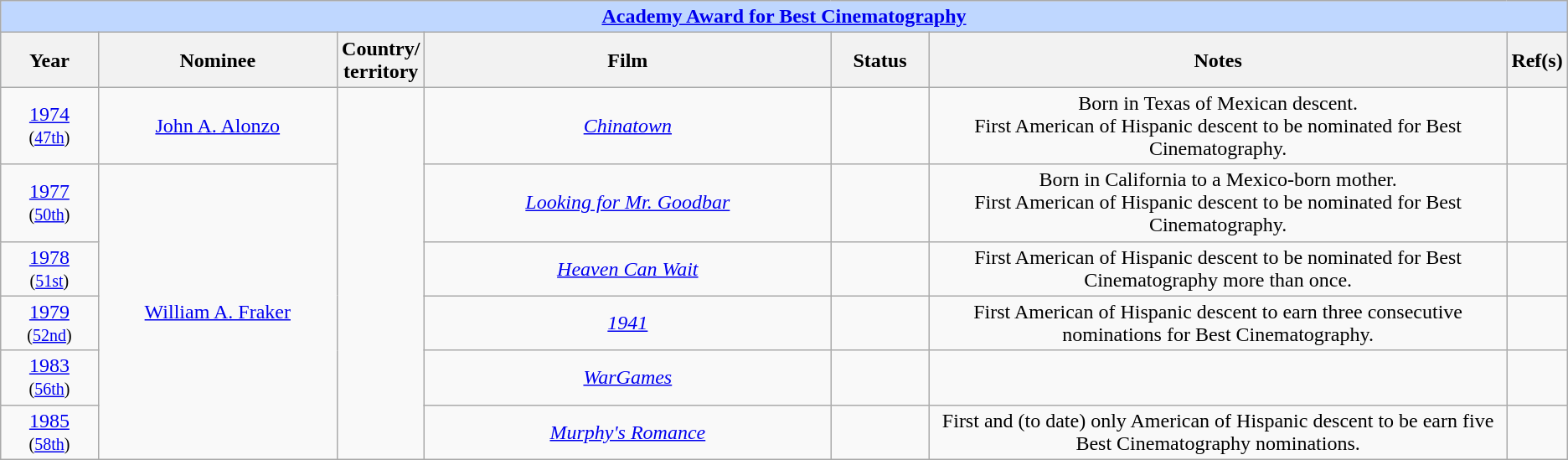<table class="wikitable" style="text-align: center">
<tr style="background:#bfd7ff;">
<td colspan="7" style="text-align:center;"><strong><a href='#'>Academy Award for Best Cinematography</a></strong></td>
</tr>
<tr style="background:#ebf5ff;">
<th style="width:75px;">Year</th>
<th style="width:200px;">Nominee</th>
<th style="width:50px;">Country/<br>territory</th>
<th style="width:350px;">Film</th>
<th style="width:75px;">Status</th>
<th style="width:500px;">Notes</th>
<th width="3">Ref(s)</th>
</tr>
<tr>
<td style="text-align: center"><a href='#'>1974</a><br><small>(<a href='#'>47th</a>)</small></td>
<td><a href='#'>John A. Alonzo</a></td>
<td rowspan="6"><div></div></td>
<td><em><a href='#'>Chinatown</a></em></td>
<td></td>
<td>Born in Texas of Mexican descent.<br>First American of Hispanic descent to be nominated for Best <br>Cinematography.</td>
<td style="text-align: center"></td>
</tr>
<tr>
<td style="text-align: center"><a href='#'>1977</a><br><small>(<a href='#'>50th</a>)</small></td>
<td rowspan=5><a href='#'>William A. Fraker</a></td>
<td><em><a href='#'>Looking for Mr. Goodbar</a></em></td>
<td></td>
<td>Born in California to a Mexico-born mother.<br>First American of Hispanic descent to be nominated for Best Cinematography.</td>
<td style="text-align: center"></td>
</tr>
<tr>
<td style="text-align: center"><a href='#'>1978</a><br><small>(<a href='#'>51st</a>)</small></td>
<td><em><a href='#'>Heaven Can Wait</a></em></td>
<td></td>
<td>First American of Hispanic descent to be nominated for Best Cinematography more than once.</td>
<td style="text-align: center"></td>
</tr>
<tr>
<td style="text-align: center"><a href='#'>1979</a><br><small>(<a href='#'>52nd</a>)</small></td>
<td><em><a href='#'>1941</a></em></td>
<td></td>
<td>First American of Hispanic descent to earn three consecutive nominations for Best Cinematography.</td>
<td style="text-align: center"></td>
</tr>
<tr>
<td style="text-align: center"><a href='#'>1983</a><br><small>(<a href='#'>56th</a>)</small></td>
<td><em><a href='#'>WarGames</a></em></td>
<td></td>
<td></td>
<td style="text-align: center"></td>
</tr>
<tr>
<td style="text-align: center"><a href='#'>1985</a><br><small>(<a href='#'>58th</a>)</small></td>
<td><em><a href='#'>Murphy's Romance</a></em></td>
<td></td>
<td>First and (to date) only American of Hispanic descent to be earn five Best Cinematography nominations.</td>
<td></td>
</tr>
</table>
